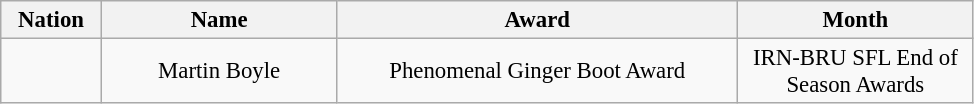<table class="wikitable" style="font-size: 95%; text-align: center;">
<tr>
<th width=60>Nation</th>
<th width=150>Name</th>
<th width=260>Award</th>
<th width=150>Month</th>
</tr>
<tr>
<td></td>
<td>Martin Boyle</td>
<td>Phenomenal Ginger Boot Award</td>
<td>IRN-BRU SFL End of Season Awards</td>
</tr>
</table>
